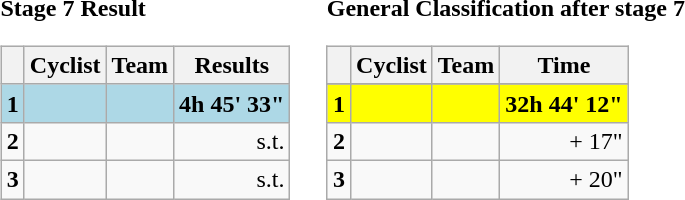<table>
<tr>
<td><strong>Stage 7 Result</strong><br><table class="wikitable">
<tr>
<th></th>
<th>Cyclist</th>
<th>Team</th>
<th>Results</th>
</tr>
<tr style="background:lightblue">
<td><strong>1</strong></td>
<td><strong></strong></td>
<td><strong></strong></td>
<td align=right><strong>4h 45' 33"</strong></td>
</tr>
<tr>
<td><strong>2</strong></td>
<td></td>
<td></td>
<td align=right>s.t.</td>
</tr>
<tr>
<td><strong>3</strong></td>
<td></td>
<td></td>
<td align=right>s.t.</td>
</tr>
</table>
</td>
<td></td>
<td><strong>General Classification after stage 7</strong><br><table class="wikitable">
<tr>
<th></th>
<th>Cyclist</th>
<th>Team</th>
<th>Time</th>
</tr>
<tr>
</tr>
<tr style="background:yellow">
<td><strong>1</strong></td>
<td><strong></strong></td>
<td><strong></strong></td>
<td align=right><strong>32h 44' 12"</strong></td>
</tr>
<tr>
<td><strong>2</strong></td>
<td></td>
<td></td>
<td align=right>+ 17"</td>
</tr>
<tr>
<td><strong>3</strong></td>
<td></td>
<td></td>
<td align=right>+ 20"</td>
</tr>
</table>
</td>
</tr>
</table>
